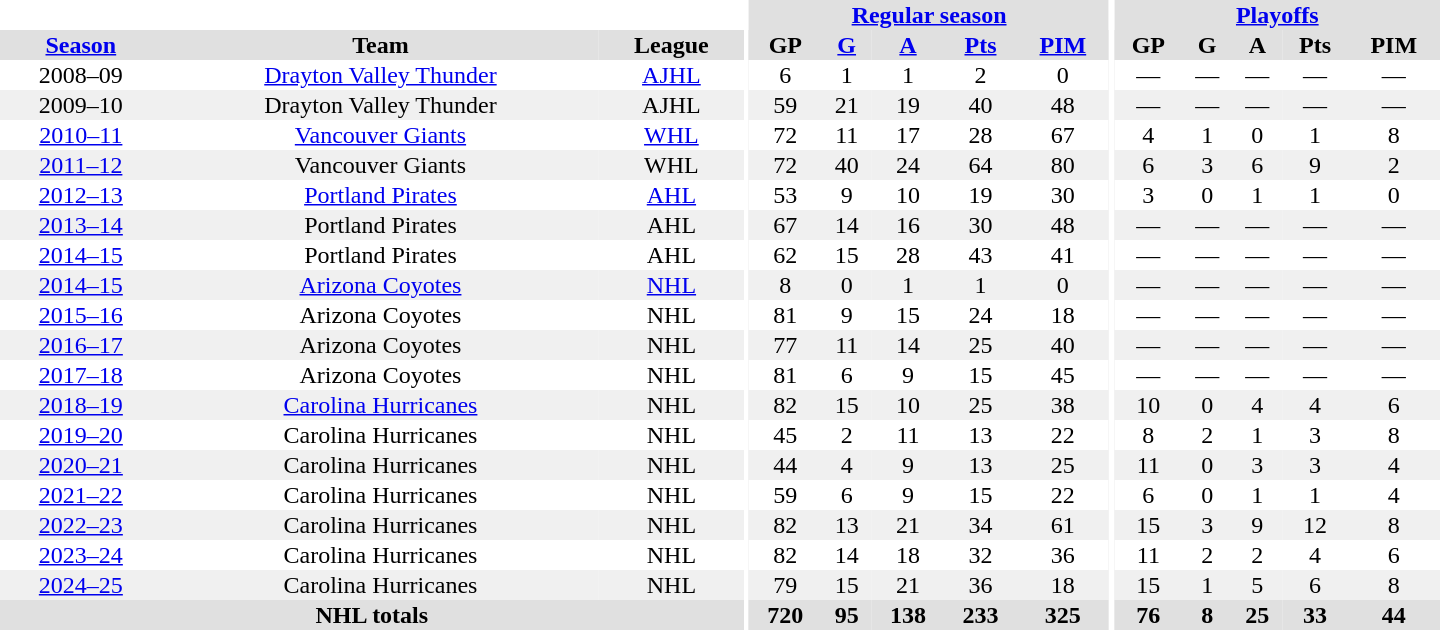<table border="0" cellpadding="1" cellspacing="0" style="text-align:center; width:60em;">
<tr bgcolor="#e0e0e0">
<th colspan="3"  bgcolor="#ffffff"></th>
<th rowspan="99" bgcolor="#ffffff"></th>
<th colspan="5"><a href='#'>Regular season</a></th>
<th rowspan="99" bgcolor="#ffffff"></th>
<th colspan="5"><a href='#'>Playoffs</a></th>
</tr>
<tr bgcolor="#e0e0e0">
<th><a href='#'>Season</a></th>
<th>Team</th>
<th>League</th>
<th>GP</th>
<th><a href='#'>G</a></th>
<th><a href='#'>A</a></th>
<th><a href='#'>Pts</a></th>
<th><a href='#'>PIM</a></th>
<th>GP</th>
<th>G</th>
<th>A</th>
<th>Pts</th>
<th>PIM</th>
</tr>
<tr>
<td>2008–09</td>
<td><a href='#'>Drayton Valley Thunder</a></td>
<td><a href='#'>AJHL</a></td>
<td>6</td>
<td>1</td>
<td>1</td>
<td>2</td>
<td>0</td>
<td>—</td>
<td>—</td>
<td>—</td>
<td>—</td>
<td>—</td>
</tr>
<tr bgcolor="#f0f0f0">
<td>2009–10</td>
<td>Drayton Valley Thunder</td>
<td>AJHL</td>
<td>59</td>
<td>21</td>
<td>19</td>
<td>40</td>
<td>48</td>
<td>—</td>
<td>—</td>
<td>—</td>
<td>—</td>
<td>—</td>
</tr>
<tr>
<td><a href='#'>2010–11</a></td>
<td><a href='#'>Vancouver Giants</a></td>
<td><a href='#'>WHL</a></td>
<td>72</td>
<td>11</td>
<td>17</td>
<td>28</td>
<td>67</td>
<td>4</td>
<td>1</td>
<td>0</td>
<td>1</td>
<td>8</td>
</tr>
<tr bgcolor="#f0f0f0">
<td><a href='#'>2011–12</a></td>
<td>Vancouver Giants</td>
<td>WHL</td>
<td>72</td>
<td>40</td>
<td>24</td>
<td>64</td>
<td>80</td>
<td>6</td>
<td>3</td>
<td>6</td>
<td>9</td>
<td>2</td>
</tr>
<tr>
<td><a href='#'>2012–13</a></td>
<td><a href='#'>Portland Pirates</a></td>
<td><a href='#'>AHL</a></td>
<td>53</td>
<td>9</td>
<td>10</td>
<td>19</td>
<td>30</td>
<td>3</td>
<td>0</td>
<td>1</td>
<td>1</td>
<td>0</td>
</tr>
<tr bgcolor="#f0f0f0">
<td><a href='#'>2013–14</a></td>
<td>Portland Pirates</td>
<td>AHL</td>
<td>67</td>
<td>14</td>
<td>16</td>
<td>30</td>
<td>48</td>
<td>—</td>
<td>—</td>
<td>—</td>
<td>—</td>
<td>—</td>
</tr>
<tr>
<td><a href='#'>2014–15</a></td>
<td>Portland Pirates</td>
<td>AHL</td>
<td>62</td>
<td>15</td>
<td>28</td>
<td>43</td>
<td>41</td>
<td>—</td>
<td>—</td>
<td>—</td>
<td>—</td>
<td>—</td>
</tr>
<tr bgcolor="#f0f0f0">
<td><a href='#'>2014–15</a></td>
<td><a href='#'>Arizona Coyotes</a></td>
<td><a href='#'>NHL</a></td>
<td>8</td>
<td>0</td>
<td>1</td>
<td>1</td>
<td>0</td>
<td>—</td>
<td>—</td>
<td>—</td>
<td>—</td>
<td>—</td>
</tr>
<tr>
<td><a href='#'>2015–16</a></td>
<td>Arizona Coyotes</td>
<td>NHL</td>
<td>81</td>
<td>9</td>
<td>15</td>
<td>24</td>
<td>18</td>
<td>—</td>
<td>—</td>
<td>—</td>
<td>—</td>
<td>—</td>
</tr>
<tr bgcolor="#f0f0f0">
<td><a href='#'>2016–17</a></td>
<td>Arizona Coyotes</td>
<td>NHL</td>
<td>77</td>
<td>11</td>
<td>14</td>
<td>25</td>
<td>40</td>
<td>—</td>
<td>—</td>
<td>—</td>
<td>—</td>
<td>—</td>
</tr>
<tr>
<td><a href='#'>2017–18</a></td>
<td>Arizona Coyotes</td>
<td>NHL</td>
<td>81</td>
<td>6</td>
<td>9</td>
<td>15</td>
<td>45</td>
<td>—</td>
<td>—</td>
<td>—</td>
<td>—</td>
<td>—</td>
</tr>
<tr bgcolor="#f0f0f0">
<td><a href='#'>2018–19</a></td>
<td><a href='#'>Carolina Hurricanes</a></td>
<td>NHL</td>
<td>82</td>
<td>15</td>
<td>10</td>
<td>25</td>
<td>38</td>
<td>10</td>
<td>0</td>
<td>4</td>
<td>4</td>
<td>6</td>
</tr>
<tr>
<td><a href='#'>2019–20</a></td>
<td>Carolina Hurricanes</td>
<td>NHL</td>
<td>45</td>
<td>2</td>
<td>11</td>
<td>13</td>
<td>22</td>
<td>8</td>
<td>2</td>
<td>1</td>
<td>3</td>
<td>8</td>
</tr>
<tr bgcolor="#f0f0f0">
<td><a href='#'>2020–21</a></td>
<td>Carolina Hurricanes</td>
<td>NHL</td>
<td>44</td>
<td>4</td>
<td>9</td>
<td>13</td>
<td>25</td>
<td>11</td>
<td>0</td>
<td>3</td>
<td>3</td>
<td>4</td>
</tr>
<tr>
<td><a href='#'>2021–22</a></td>
<td>Carolina Hurricanes</td>
<td>NHL</td>
<td>59</td>
<td>6</td>
<td>9</td>
<td>15</td>
<td>22</td>
<td>6</td>
<td>0</td>
<td>1</td>
<td>1</td>
<td>4</td>
</tr>
<tr bgcolor="#f0f0f0">
<td><a href='#'>2022–23</a></td>
<td>Carolina Hurricanes</td>
<td>NHL</td>
<td>82</td>
<td>13</td>
<td>21</td>
<td>34</td>
<td>61</td>
<td>15</td>
<td>3</td>
<td>9</td>
<td>12</td>
<td>8</td>
</tr>
<tr>
<td><a href='#'>2023–24</a></td>
<td>Carolina Hurricanes</td>
<td>NHL</td>
<td>82</td>
<td>14</td>
<td>18</td>
<td>32</td>
<td>36</td>
<td>11</td>
<td>2</td>
<td>2</td>
<td>4</td>
<td>6</td>
</tr>
<tr bgcolor="#f0f0f0">
<td><a href='#'>2024–25</a></td>
<td>Carolina Hurricanes</td>
<td>NHL</td>
<td>79</td>
<td>15</td>
<td>21</td>
<td>36</td>
<td>18</td>
<td>15</td>
<td>1</td>
<td>5</td>
<td>6</td>
<td>8</td>
</tr>
<tr bgcolor="#e0e0e0">
<th colspan="3">NHL totals</th>
<th>720</th>
<th>95</th>
<th>138</th>
<th>233</th>
<th>325</th>
<th>76</th>
<th>8</th>
<th>25</th>
<th>33</th>
<th>44</th>
</tr>
</table>
